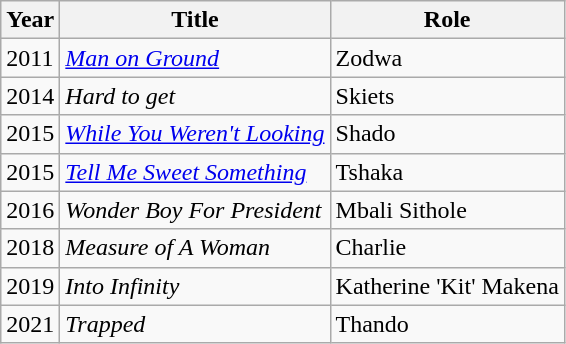<table class="wikitable">
<tr>
<th>Year</th>
<th>Title</th>
<th>Role</th>
</tr>
<tr>
<td>2011</td>
<td><em><a href='#'>Man on Ground</a></em></td>
<td>Zodwa</td>
</tr>
<tr>
<td>2014</td>
<td><em>Hard to get</em></td>
<td>Skiets</td>
</tr>
<tr>
<td>2015</td>
<td><em><a href='#'>While You Weren't Looking </a></em></td>
<td>Shado</td>
</tr>
<tr>
<td>2015</td>
<td><em><a href='#'>Tell Me Sweet Something</a></em></td>
<td>Tshaka</td>
</tr>
<tr>
<td>2016</td>
<td><em>Wonder Boy For President</em></td>
<td>Mbali Sithole</td>
</tr>
<tr>
<td>2018</td>
<td><em>Measure of A Woman</em></td>
<td>Charlie</td>
</tr>
<tr>
<td>2019</td>
<td><em>Into Infinity</em></td>
<td>Katherine 'Kit' Makena</td>
</tr>
<tr>
<td>2021</td>
<td><em>Trapped</em></td>
<td>Thando</td>
</tr>
</table>
